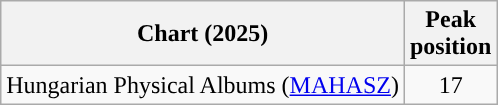<table class="wikitable">
<tr>
<th>Chart (2025)</th>
<th>Peak<br>position</th>
</tr>
<tr>
<td>Hungarian Physical Albums (<a href='#'>MAHASZ</a>)</td>
<td style="text-align:center;">17</td>
</tr>
</table>
